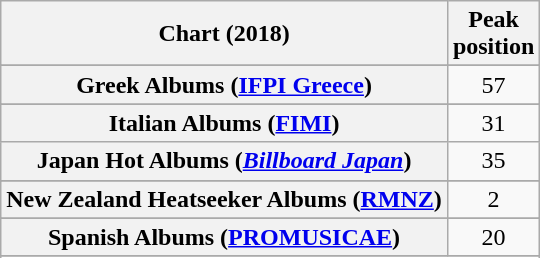<table class="wikitable sortable plainrowheaders" style="text-align:center">
<tr>
<th scope="col">Chart (2018)</th>
<th scope="col">Peak<br> position</th>
</tr>
<tr>
</tr>
<tr>
</tr>
<tr>
</tr>
<tr>
</tr>
<tr>
</tr>
<tr>
</tr>
<tr>
</tr>
<tr>
</tr>
<tr>
</tr>
<tr>
<th scope="row">Greek Albums (<a href='#'>IFPI Greece</a>)</th>
<td>57</td>
</tr>
<tr>
</tr>
<tr>
<th scope="row">Italian Albums (<a href='#'>FIMI</a>)</th>
<td>31</td>
</tr>
<tr>
<th scope="row">Japan Hot Albums (<em><a href='#'>Billboard Japan</a></em>)</th>
<td>35</td>
</tr>
<tr>
</tr>
<tr>
<th scope="row">New Zealand Heatseeker Albums (<a href='#'>RMNZ</a>)</th>
<td>2</td>
</tr>
<tr>
</tr>
<tr>
</tr>
<tr>
<th scope="row">Spanish Albums (<a href='#'>PROMUSICAE</a>)</th>
<td>20</td>
</tr>
<tr>
</tr>
<tr>
</tr>
<tr>
</tr>
<tr>
</tr>
<tr>
</tr>
<tr>
</tr>
<tr>
</tr>
</table>
